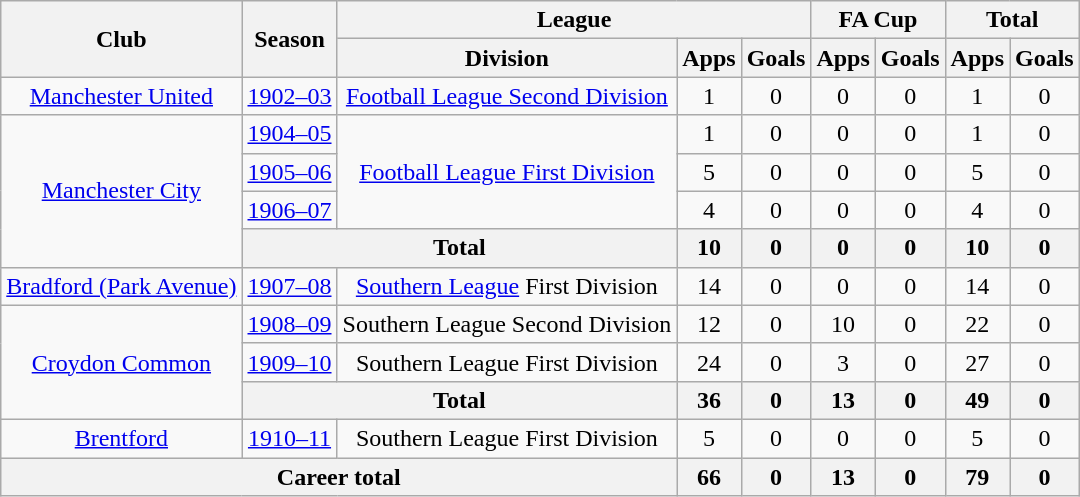<table class="wikitable" style="text-align:center">
<tr>
<th rowspan="2">Club</th>
<th rowspan="2">Season</th>
<th colspan="3">League</th>
<th colspan="2">FA Cup</th>
<th colspan="2">Total</th>
</tr>
<tr>
<th>Division</th>
<th>Apps</th>
<th>Goals</th>
<th>Apps</th>
<th>Goals</th>
<th>Apps</th>
<th>Goals</th>
</tr>
<tr>
<td><a href='#'>Manchester United</a></td>
<td><a href='#'>1902–03</a></td>
<td><a href='#'>Football League Second Division</a></td>
<td>1</td>
<td>0</td>
<td>0</td>
<td>0</td>
<td>1</td>
<td>0</td>
</tr>
<tr>
<td rowspan="4"><a href='#'>Manchester City</a></td>
<td><a href='#'>1904–05</a></td>
<td rowspan="3"><a href='#'>Football League First Division</a></td>
<td>1</td>
<td>0</td>
<td>0</td>
<td>0</td>
<td>1</td>
<td>0</td>
</tr>
<tr>
<td><a href='#'>1905–06</a></td>
<td>5</td>
<td>0</td>
<td>0</td>
<td>0</td>
<td>5</td>
<td>0</td>
</tr>
<tr>
<td><a href='#'>1906–07</a></td>
<td>4</td>
<td>0</td>
<td>0</td>
<td>0</td>
<td>4</td>
<td>0</td>
</tr>
<tr>
<th colspan="2">Total</th>
<th>10</th>
<th>0</th>
<th>0</th>
<th>0</th>
<th>10</th>
<th>0</th>
</tr>
<tr>
<td><a href='#'>Bradford (Park Avenue)</a></td>
<td><a href='#'>1907–08</a></td>
<td><a href='#'>Southern League</a> First Division</td>
<td>14</td>
<td>0</td>
<td>0</td>
<td>0</td>
<td>14</td>
<td>0</td>
</tr>
<tr>
<td rowspan="3"><a href='#'>Croydon Common</a></td>
<td><a href='#'>1908–09</a></td>
<td>Southern League Second Division</td>
<td>12</td>
<td>0</td>
<td>10</td>
<td>0</td>
<td>22</td>
<td>0</td>
</tr>
<tr>
<td><a href='#'>1909–10</a></td>
<td>Southern League First Division</td>
<td>24</td>
<td>0</td>
<td>3</td>
<td>0</td>
<td>27</td>
<td>0</td>
</tr>
<tr>
<th colspan="2">Total</th>
<th>36</th>
<th>0</th>
<th>13</th>
<th>0</th>
<th>49</th>
<th>0</th>
</tr>
<tr>
<td><a href='#'>Brentford</a></td>
<td><a href='#'>1910–11</a></td>
<td>Southern League First Division</td>
<td>5</td>
<td>0</td>
<td>0</td>
<td>0</td>
<td>5</td>
<td>0</td>
</tr>
<tr>
<th colspan="3">Career total</th>
<th>66</th>
<th>0</th>
<th>13</th>
<th>0</th>
<th>79</th>
<th>0</th>
</tr>
</table>
